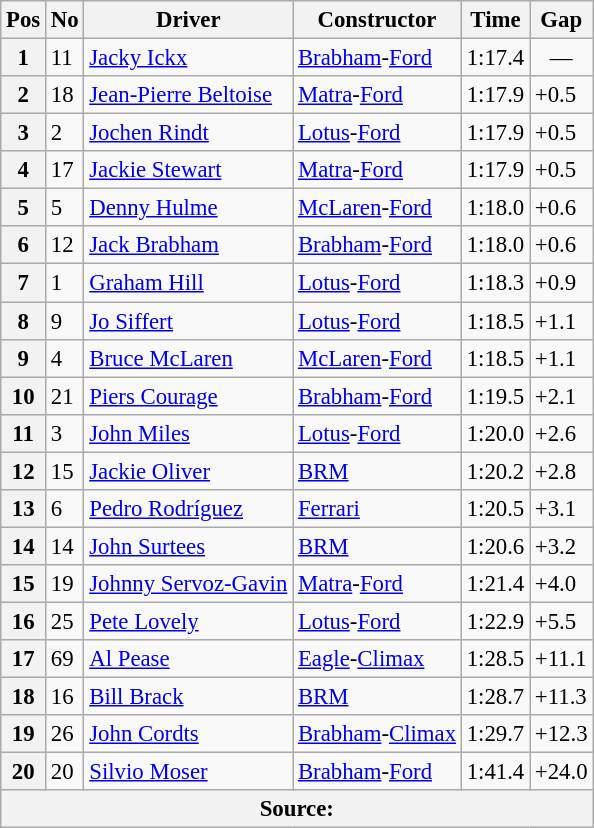<table class="wikitable sortable" style="font-size: 95%">
<tr>
<th>Pos</th>
<th>No</th>
<th>Driver</th>
<th>Constructor</th>
<th>Time</th>
<th>Gap</th>
</tr>
<tr>
<th>1</th>
<td>11</td>
<td> <a href='#'>Jacky Ickx</a></td>
<td><a href='#'>Brabham</a>-<a href='#'>Ford</a></td>
<td>1:17.4</td>
<td align="center">—</td>
</tr>
<tr>
<th>2</th>
<td>18</td>
<td> <a href='#'>Jean-Pierre Beltoise</a></td>
<td><a href='#'>Matra</a>-<a href='#'>Ford</a></td>
<td>1:17.9</td>
<td>+0.5</td>
</tr>
<tr>
<th>3</th>
<td>2</td>
<td> <a href='#'>Jochen Rindt</a></td>
<td><a href='#'>Lotus</a>-<a href='#'>Ford</a></td>
<td>1:17.9</td>
<td>+0.5</td>
</tr>
<tr>
<th>4</th>
<td>17</td>
<td> <a href='#'>Jackie Stewart</a></td>
<td><a href='#'>Matra</a>-<a href='#'>Ford</a></td>
<td>1:17.9</td>
<td>+0.5</td>
</tr>
<tr>
<th>5</th>
<td>5</td>
<td> <a href='#'>Denny Hulme</a></td>
<td><a href='#'>McLaren</a>-<a href='#'>Ford</a></td>
<td>1:18.0</td>
<td>+0.6</td>
</tr>
<tr>
<th>6</th>
<td>12</td>
<td> <a href='#'>Jack Brabham</a></td>
<td><a href='#'>Brabham</a>-<a href='#'>Ford</a></td>
<td>1:18.0</td>
<td>+0.6</td>
</tr>
<tr>
<th>7</th>
<td>1</td>
<td> <a href='#'>Graham Hill</a></td>
<td><a href='#'>Lotus</a>-<a href='#'>Ford</a></td>
<td>1:18.3</td>
<td>+0.9</td>
</tr>
<tr>
<th>8</th>
<td>9</td>
<td> <a href='#'>Jo Siffert</a></td>
<td><a href='#'>Lotus</a>-<a href='#'>Ford</a></td>
<td>1:18.5</td>
<td>+1.1</td>
</tr>
<tr>
<th>9</th>
<td>4</td>
<td> <a href='#'>Bruce McLaren</a></td>
<td><a href='#'>McLaren</a>-<a href='#'>Ford</a></td>
<td>1:18.5</td>
<td>+1.1</td>
</tr>
<tr>
<th>10</th>
<td>21</td>
<td> <a href='#'>Piers Courage</a></td>
<td><a href='#'>Brabham</a>-<a href='#'>Ford</a></td>
<td>1:19.5</td>
<td>+2.1</td>
</tr>
<tr>
<th>11</th>
<td>3</td>
<td> <a href='#'>John Miles</a></td>
<td><a href='#'>Lotus</a>-<a href='#'>Ford</a></td>
<td>1:20.0</td>
<td>+2.6</td>
</tr>
<tr>
<th>12</th>
<td>15</td>
<td> <a href='#'>Jackie Oliver</a></td>
<td><a href='#'>BRM</a></td>
<td>1:20.2</td>
<td>+2.8</td>
</tr>
<tr>
<th>13</th>
<td>6</td>
<td> <a href='#'>Pedro Rodríguez</a></td>
<td><a href='#'>Ferrari</a></td>
<td>1:20.5</td>
<td>+3.1</td>
</tr>
<tr>
<th>14</th>
<td>14</td>
<td> <a href='#'>John Surtees</a></td>
<td><a href='#'>BRM</a></td>
<td>1:20.6</td>
<td>+3.2</td>
</tr>
<tr>
<th>15</th>
<td>19</td>
<td> <a href='#'>Johnny Servoz-Gavin</a></td>
<td><a href='#'>Matra</a>-<a href='#'>Ford</a></td>
<td>1:21.4</td>
<td>+4.0</td>
</tr>
<tr>
<th>16</th>
<td>25</td>
<td> <a href='#'>Pete Lovely</a></td>
<td><a href='#'>Lotus</a>-<a href='#'>Ford</a></td>
<td>1:22.9</td>
<td>+5.5</td>
</tr>
<tr>
<th>17</th>
<td>69</td>
<td> <a href='#'>Al Pease</a></td>
<td><a href='#'>Eagle</a>-<a href='#'>Climax</a></td>
<td>1:28.5</td>
<td>+11.1</td>
</tr>
<tr>
<th>18</th>
<td>16</td>
<td> <a href='#'>Bill Brack</a></td>
<td><a href='#'>BRM</a></td>
<td>1:28.7</td>
<td>+11.3</td>
</tr>
<tr>
<th>19</th>
<td>26</td>
<td> <a href='#'>John Cordts</a></td>
<td><a href='#'>Brabham</a>-<a href='#'>Climax</a></td>
<td>1:29.7</td>
<td>+12.3</td>
</tr>
<tr>
<th>20</th>
<td>20</td>
<td> <a href='#'>Silvio Moser</a></td>
<td><a href='#'>Brabham</a>-<a href='#'>Ford</a></td>
<td>1:41.4</td>
<td>+24.0</td>
</tr>
<tr>
<th colspan="6">Source:</th>
</tr>
</table>
